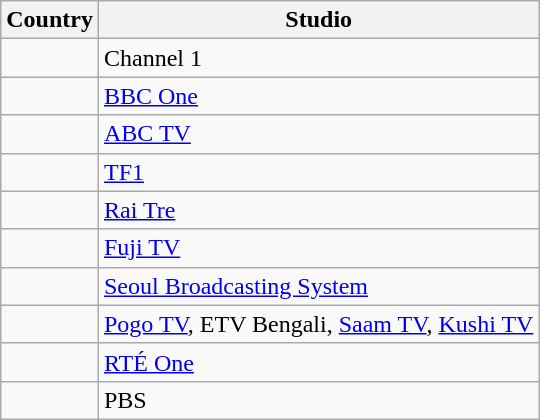<table class="wikitable">
<tr>
<th>Country</th>
<th>Studio</th>
</tr>
<tr>
<td></td>
<td>Channel 1</td>
</tr>
<tr>
<td></td>
<td><a href='#'>BBC One</a></td>
</tr>
<tr>
<td></td>
<td><a href='#'>ABC TV</a></td>
</tr>
<tr>
<td></td>
<td><a href='#'>TF1</a></td>
</tr>
<tr>
<td></td>
<td><a href='#'>Rai Tre</a></td>
</tr>
<tr>
<td></td>
<td><a href='#'>Fuji TV</a></td>
</tr>
<tr>
<td></td>
<td><a href='#'>Seoul Broadcasting System</a></td>
</tr>
<tr>
<td></td>
<td><a href='#'>Pogo TV</a>, ETV Bengali, <a href='#'>Saam TV</a>, <a href='#'>Kushi TV</a></td>
</tr>
<tr>
<td></td>
<td><a href='#'>RTÉ One</a></td>
</tr>
<tr>
<td></td>
<td>PBS</td>
</tr>
</table>
